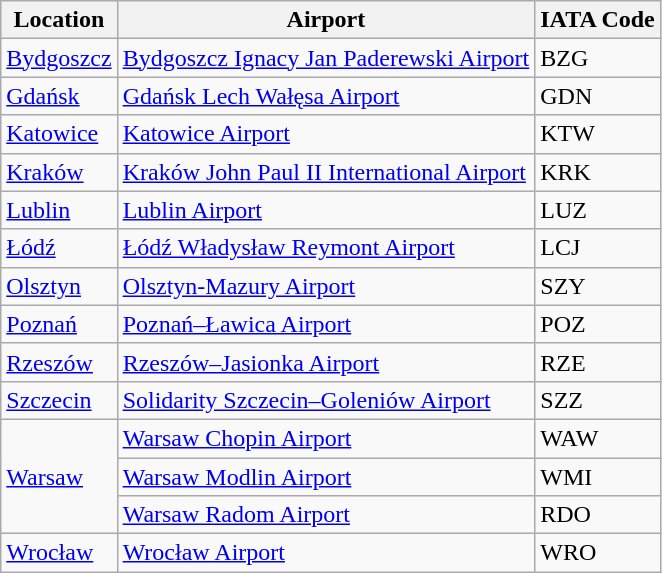<table class="wikitable">
<tr>
<th>Location</th>
<th>Airport</th>
<th>IATA Code</th>
</tr>
<tr>
<td><a href='#'>Bydgoszcz</a></td>
<td><a href='#'>Bydgoszcz Ignacy Jan Paderewski Airport</a></td>
<td>BZG</td>
</tr>
<tr>
<td><a href='#'>Gdańsk</a></td>
<td><a href='#'>Gdańsk Lech Wałęsa Airport</a></td>
<td>GDN</td>
</tr>
<tr>
<td><a href='#'>Katowice</a></td>
<td><a href='#'>Katowice Airport</a></td>
<td>KTW</td>
</tr>
<tr>
<td><a href='#'>Kraków</a></td>
<td><a href='#'>Kraków John Paul II International Airport</a></td>
<td>KRK</td>
</tr>
<tr>
<td><a href='#'>Lublin</a></td>
<td><a href='#'>Lublin Airport</a></td>
<td>LUZ</td>
</tr>
<tr>
<td><a href='#'>Łódź</a></td>
<td><a href='#'>Łódź Władysław Reymont Airport</a></td>
<td>LCJ</td>
</tr>
<tr>
<td><a href='#'>Olsztyn</a></td>
<td><a href='#'>Olsztyn-Mazury Airport</a></td>
<td>SZY</td>
</tr>
<tr>
<td><a href='#'>Poznań</a></td>
<td><a href='#'>Poznań–Ławica Airport</a></td>
<td>POZ</td>
</tr>
<tr>
<td><a href='#'>Rzeszów</a></td>
<td><a href='#'>Rzeszów–Jasionka Airport</a></td>
<td>RZE</td>
</tr>
<tr>
<td><a href='#'>Szczecin</a></td>
<td><a href='#'>Solidarity Szczecin–Goleniów Airport</a></td>
<td>SZZ</td>
</tr>
<tr>
<td rowspan=3><a href='#'>Warsaw</a></td>
<td><a href='#'>Warsaw Chopin Airport</a></td>
<td>WAW</td>
</tr>
<tr>
<td><a href='#'>Warsaw Modlin Airport</a></td>
<td>WMI</td>
</tr>
<tr>
<td><a href='#'>Warsaw Radom Airport</a></td>
<td>RDO</td>
</tr>
<tr>
<td><a href='#'>Wrocław</a></td>
<td><a href='#'>Wrocław Airport</a></td>
<td>WRO</td>
</tr>
</table>
